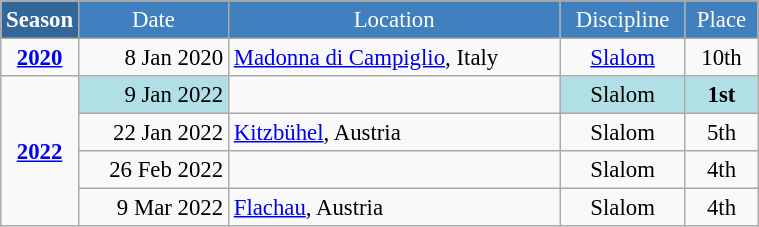<table class="wikitable"  style="font-size:95%; text-align:center; border:gray solid 1px; width:40%;">
<tr style="background:#369; color:white;">
<td rowspan="2" colspan="1" width="5%"><strong>Season</strong></td>
</tr>
<tr style="background-color:#4180be; color:white;">
<td>Date</td>
<td>Location</td>
<td>Discipline</td>
<td>Place</td>
</tr>
<tr>
<td><strong><a href='#'>2020</a></strong></td>
<td align=right>8 Jan 2020</td>
<td align=left> <a href='#'>Madonna di Campiglio</a>, Italy</td>
<td><a href='#'>Slalom</a></td>
<td>10th</td>
</tr>
<tr>
<td rowspan="4"><strong><a href='#'>2022</a></strong></td>
<td align=right bgcolor="#BOEOE6">9 Jan 2022</td>
<td align=left></td>
<td bgcolor="#BOEOE6">Slalom</td>
<td bgcolor="#BOEOE6"><strong>1st</strong></td>
</tr>
<tr>
<td align=right>22 Jan 2022</td>
<td align=left> <a href='#'>Kitzbühel</a>, Austria</td>
<td>Slalom</td>
<td>5th</td>
</tr>
<tr>
<td align=right>26 Feb 2022</td>
<td align=left></td>
<td>Slalom</td>
<td>4th</td>
</tr>
<tr>
<td align=right>9 Mar 2022</td>
<td align=left> <a href='#'>Flachau</a>, Austria</td>
<td>Slalom</td>
<td>4th</td>
</tr>
</table>
